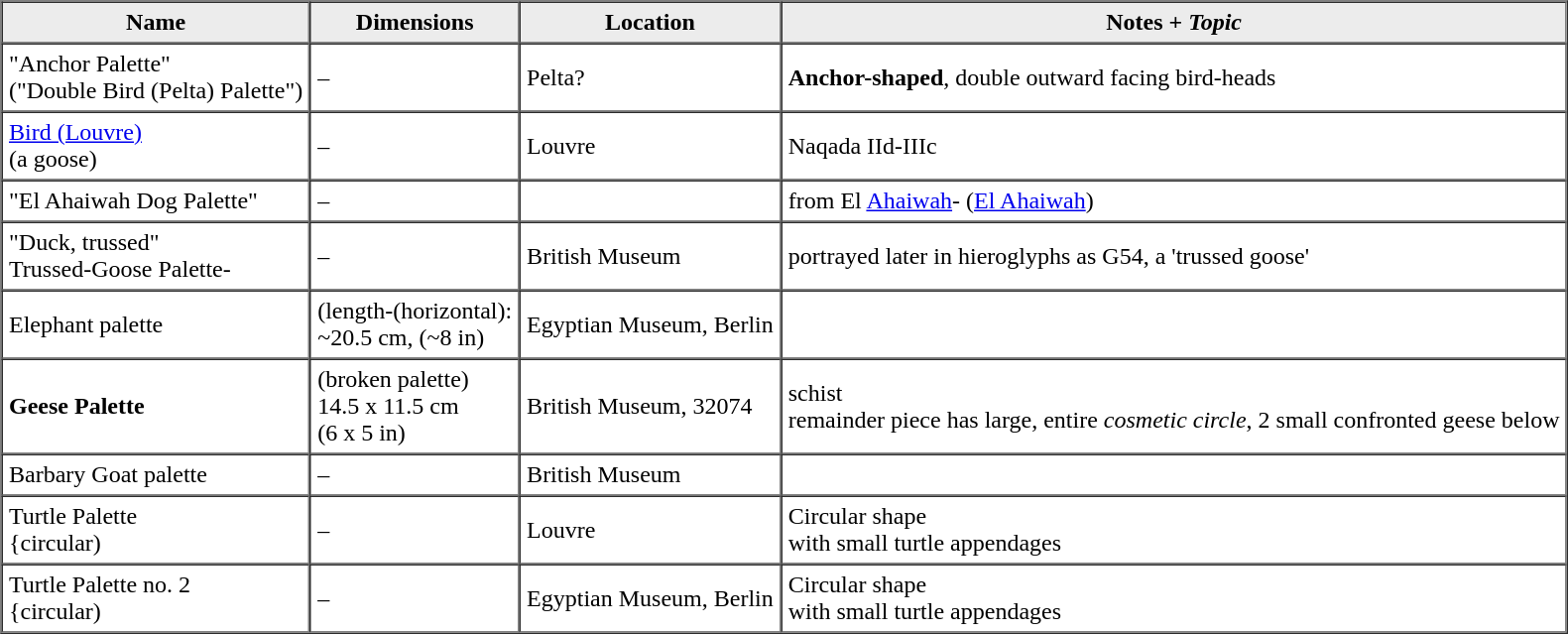<table cellspacing=0 cellpadding=4 border=1>
<tr bgcolor="#ececec" style="text-align:center;">
<th>Name</th>
<th>Dimensions</th>
<th>Location</th>
<th>Notes + <strong><em>Topic</em></strong></th>
</tr>
<tr>
<td>"Anchor Palette"<br>("Double Bird (Pelta) Palette")</td>
<td>–</td>
<td>Pelta?</td>
<td><strong>Anchor-shaped</strong>, double outward facing bird-heads</td>
</tr>
<tr>
<td><a href='#'>Bird (Louvre)</a><br>(a goose)</td>
<td>–</td>
<td>Louvre</td>
<td>Naqada IId-IIIc</td>
</tr>
<tr>
<td>"El Ahaiwah Dog Palette"</td>
<td>–</td>
<td></td>
<td>from El <a href='#'>Ahaiwah</a>- (<a href='#'>El Ahaiwah</a>)</td>
</tr>
<tr>
<td>"Duck, trussed"<br>Trussed-Goose Palette-</td>
<td>–</td>
<td>British Museum</td>
<td>portrayed later in hieroglyphs as G54, a 'trussed goose'</td>
</tr>
<tr>
<td>Elephant palette</td>
<td>(length-(horizontal):<br>~20.5 cm, (~8 in)</td>
<td>Egyptian Museum, Berlin</td>
<td></td>
</tr>
<tr>
<td><strong>Geese Palette</strong></td>
<td>(broken palette)<br>14.5 x 11.5 cm<br>(6 x 5 in)</td>
<td>British Museum, 32074</td>
<td>schist<br>remainder piece has large, entire <em>cosmetic circle</em>, 2 small confronted geese below</td>
</tr>
<tr>
<td>Barbary Goat palette</td>
<td>–</td>
<td>British Museum</td>
<td></td>
</tr>
<tr>
<td>Turtle Palette<br>{circular)</td>
<td>–</td>
<td>Louvre</td>
<td>Circular shape<br>with small turtle appendages</td>
</tr>
<tr>
<td>Turtle Palette no. 2<br>{circular)</td>
<td>–</td>
<td>Egyptian Museum, Berlin</td>
<td>Circular shape<br>with small turtle appendages</td>
</tr>
<tr>
</tr>
</table>
